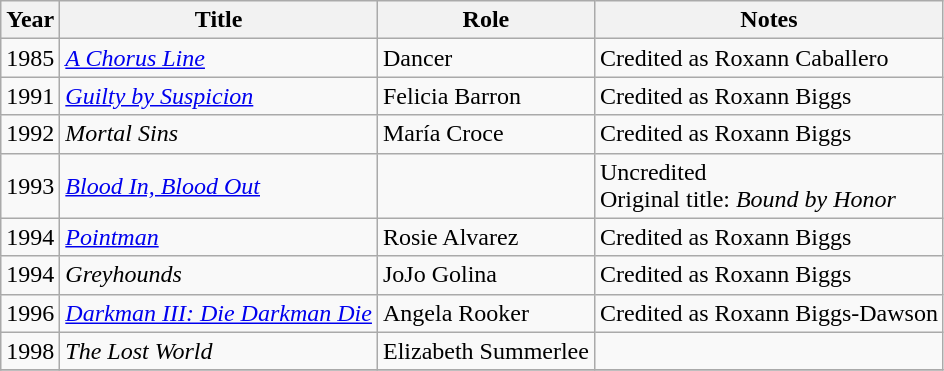<table class="wikitable sortable">
<tr>
<th>Year</th>
<th>Title</th>
<th>Role</th>
<th>Notes</th>
</tr>
<tr>
<td>1985</td>
<td><em><a href='#'>A Chorus Line</a></em></td>
<td>Dancer</td>
<td>Credited as Roxann Caballero</td>
</tr>
<tr>
<td>1991</td>
<td><em><a href='#'>Guilty by Suspicion</a></em></td>
<td>Felicia Barron</td>
<td>Credited as Roxann Biggs</td>
</tr>
<tr>
<td>1992</td>
<td><em>Mortal Sins</em></td>
<td>María Croce</td>
<td>Credited as Roxann Biggs</td>
</tr>
<tr>
<td>1993</td>
<td><em><a href='#'>Blood In, Blood Out</a></em></td>
<td></td>
<td>Uncredited<br>Original title: <em>Bound by Honor</em></td>
</tr>
<tr>
<td>1994</td>
<td><em><a href='#'>Pointman</a></em></td>
<td>Rosie Alvarez</td>
<td>Credited as Roxann Biggs</td>
</tr>
<tr>
<td>1994</td>
<td><em>Greyhounds</em></td>
<td>JoJo Golina</td>
<td>Credited as Roxann Biggs</td>
</tr>
<tr>
<td>1996</td>
<td><em><a href='#'>Darkman III: Die Darkman Die</a></em></td>
<td>Angela Rooker</td>
<td>Credited as Roxann Biggs-Dawson</td>
</tr>
<tr>
<td>1998</td>
<td><em>The Lost World</em></td>
<td>Elizabeth Summerlee</td>
<td></td>
</tr>
<tr>
</tr>
</table>
